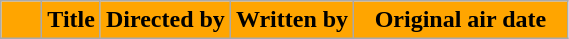<table class=wikitable style="background:#FFFFFF">
<tr>
<th style="background:#FFA500; width:20px"></th>
<th style="background:#FFA500">Title</th>
<th style="background:#FFA500">Directed by</th>
<th style="background:#FFA500">Written by</th>
<th style="background:#FFA500; width:135px">Original air date<br>











</th>
</tr>
</table>
